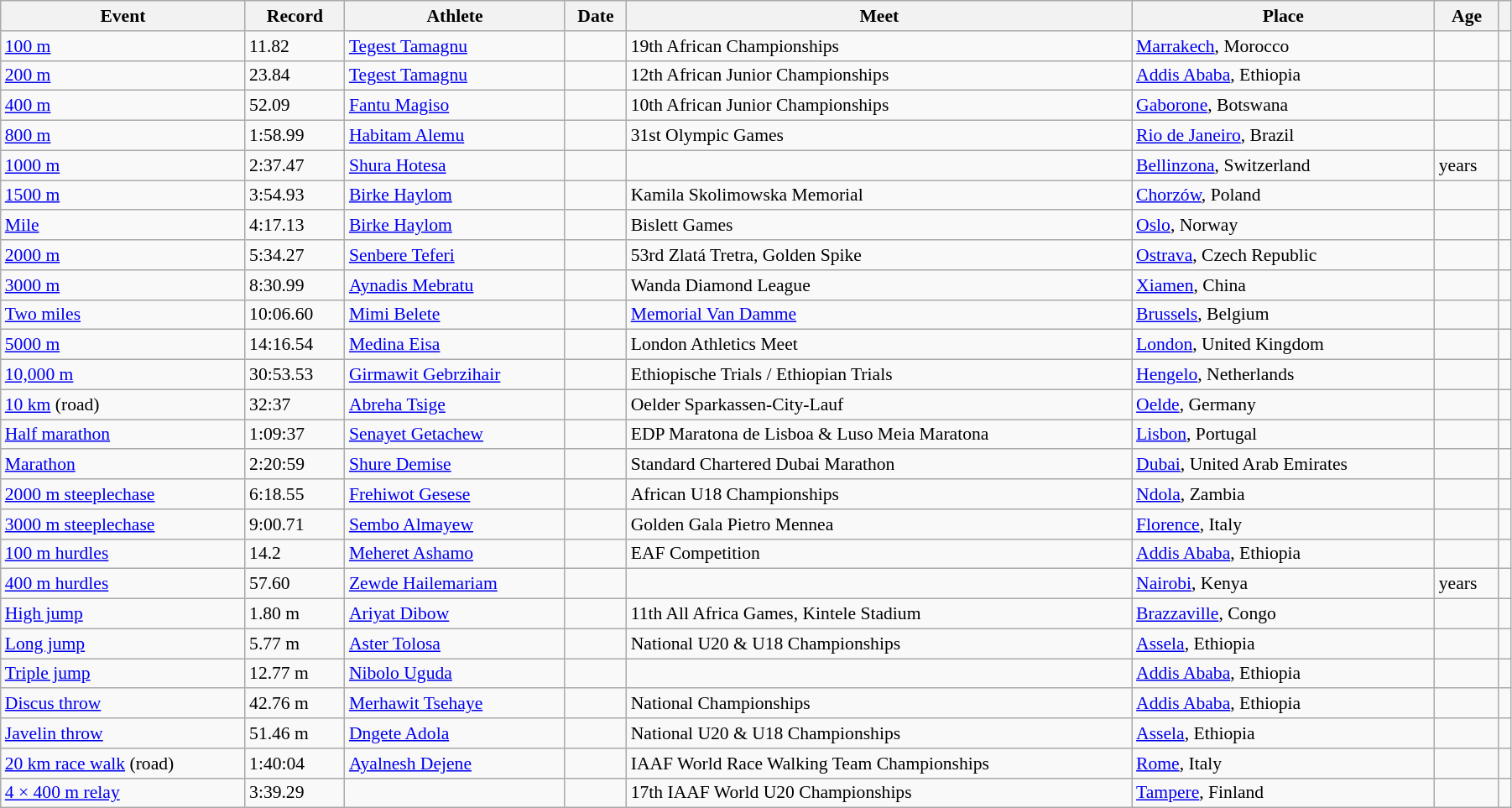<table class="wikitable" style="font-size: 90%; width: 95%;">
<tr>
<th>Event</th>
<th>Record</th>
<th>Athlete</th>
<th>Date</th>
<th>Meet</th>
<th>Place</th>
<th>Age</th>
<th></th>
</tr>
<tr>
<td><a href='#'>100 m</a></td>
<td>11.82</td>
<td><a href='#'>Tegest Tamagnu</a></td>
<td></td>
<td>19th African Championships</td>
<td><a href='#'>Marrakech</a>, Morocco</td>
<td></td>
<td></td>
</tr>
<tr>
<td><a href='#'>200 m</a></td>
<td>23.84 </td>
<td><a href='#'>Tegest Tamagnu</a></td>
<td></td>
<td>12th African Junior Championships</td>
<td><a href='#'>Addis Ababa</a>, Ethiopia</td>
<td></td>
<td></td>
</tr>
<tr>
<td><a href='#'>400 m</a></td>
<td>52.09 </td>
<td><a href='#'>Fantu Magiso</a></td>
<td></td>
<td>10th African Junior Championships</td>
<td><a href='#'>Gaborone</a>, Botswana</td>
<td></td>
<td></td>
</tr>
<tr>
<td><a href='#'>800 m</a></td>
<td>1:58.99</td>
<td><a href='#'>Habitam Alemu</a></td>
<td></td>
<td>31st Olympic Games</td>
<td><a href='#'>Rio de Janeiro</a>, Brazil</td>
<td></td>
<td></td>
</tr>
<tr>
<td><a href='#'>1000 m</a></td>
<td>2:37.47</td>
<td><a href='#'>Shura Hotesa</a></td>
<td></td>
<td></td>
<td><a href='#'>Bellinzona</a>, Switzerland</td>
<td> years</td>
<td></td>
</tr>
<tr>
<td><a href='#'>1500 m</a></td>
<td>3:54.93</td>
<td><a href='#'>Birke Haylom</a></td>
<td></td>
<td>Kamila Skolimowska Memorial</td>
<td><a href='#'>Chorzów</a>, Poland</td>
<td></td>
<td></td>
</tr>
<tr>
<td><a href='#'>Mile</a></td>
<td>4:17.13</td>
<td><a href='#'>Birke Haylom</a></td>
<td></td>
<td>Bislett Games</td>
<td><a href='#'>Oslo</a>, Norway</td>
<td></td>
<td></td>
</tr>
<tr>
<td><a href='#'>2000 m</a></td>
<td>5:34.27</td>
<td><a href='#'>Senbere Teferi</a></td>
<td></td>
<td>53rd Zlatá Tretra, Golden Spike</td>
<td><a href='#'>Ostrava</a>, Czech Republic</td>
<td></td>
<td></td>
</tr>
<tr>
<td><a href='#'>3000 m</a></td>
<td>8:30.99</td>
<td><a href='#'>Aynadis Mebratu</a></td>
<td></td>
<td>Wanda Diamond League</td>
<td><a href='#'>Xiamen</a>, China</td>
<td></td>
<td></td>
</tr>
<tr>
<td><a href='#'>Two miles</a></td>
<td>10:06.60</td>
<td><a href='#'>Mimi Belete</a></td>
<td></td>
<td><a href='#'>Memorial Van Damme</a></td>
<td><a href='#'>Brussels</a>, Belgium</td>
<td></td>
<td></td>
</tr>
<tr>
<td><a href='#'>5000 m</a></td>
<td>14:16.54</td>
<td><a href='#'>Medina Eisa</a></td>
<td></td>
<td>London Athletics Meet</td>
<td><a href='#'>London</a>, United Kingdom</td>
<td></td>
<td></td>
</tr>
<tr>
<td><a href='#'>10,000 m</a></td>
<td>30:53.53</td>
<td><a href='#'>Girmawit Gebrzihair</a></td>
<td></td>
<td>Ethiopische Trials / Ethiopian Trials</td>
<td><a href='#'>Hengelo</a>, Netherlands</td>
<td></td>
<td></td>
</tr>
<tr>
<td><a href='#'>10 km</a> (road)</td>
<td>32:37</td>
<td><a href='#'>Abreha Tsige</a></td>
<td></td>
<td>Oelder Sparkassen-City-Lauf</td>
<td><a href='#'>Oelde</a>, Germany</td>
<td></td>
<td></td>
</tr>
<tr>
<td><a href='#'>Half marathon</a></td>
<td>1:09:37</td>
<td><a href='#'>Senayet Getachew</a></td>
<td></td>
<td>EDP Maratona de Lisboa & Luso Meia Maratona</td>
<td><a href='#'>Lisbon</a>, Portugal</td>
<td></td>
<td></td>
</tr>
<tr>
<td><a href='#'>Marathon</a></td>
<td>2:20:59</td>
<td><a href='#'>Shure Demise</a></td>
<td></td>
<td>Standard Chartered Dubai Marathon</td>
<td><a href='#'>Dubai</a>, United Arab Emirates</td>
<td></td>
<td></td>
</tr>
<tr>
<td><a href='#'>2000 m steeplechase</a></td>
<td>6:18.55</td>
<td><a href='#'>Frehiwot Gesese</a></td>
<td></td>
<td>African U18 Championships</td>
<td><a href='#'>Ndola</a>, Zambia</td>
<td></td>
<td></td>
</tr>
<tr>
<td><a href='#'>3000 m steeplechase</a></td>
<td>9:00.71</td>
<td><a href='#'>Sembo Almayew</a></td>
<td></td>
<td>Golden Gala Pietro Mennea</td>
<td><a href='#'>Florence</a>, Italy</td>
<td></td>
<td></td>
</tr>
<tr>
<td><a href='#'>100 m hurdles</a></td>
<td>14.2  </td>
<td><a href='#'>Meheret Ashamo</a></td>
<td></td>
<td>EAF Competition</td>
<td><a href='#'>Addis Ababa</a>, Ethiopia</td>
<td></td>
<td></td>
</tr>
<tr>
<td><a href='#'>400 m hurdles</a></td>
<td>57.60 </td>
<td><a href='#'>Zewde Hailemariam</a></td>
<td></td>
<td></td>
<td><a href='#'>Nairobi</a>, Kenya</td>
<td> years</td>
<td></td>
</tr>
<tr>
<td><a href='#'>High jump</a></td>
<td>1.80 m</td>
<td><a href='#'>Ariyat Dibow</a></td>
<td></td>
<td>11th All Africa Games, Kintele Stadium</td>
<td><a href='#'>Brazzaville</a>, Congo</td>
<td></td>
<td></td>
</tr>
<tr>
<td><a href='#'>Long jump</a></td>
<td>5.77 m </td>
<td><a href='#'>Aster Tolosa</a></td>
<td></td>
<td>National U20 & U18 Championships</td>
<td><a href='#'>Assela</a>, Ethiopia</td>
<td></td>
<td></td>
</tr>
<tr>
<td><a href='#'>Triple jump</a></td>
<td>12.77 m </td>
<td><a href='#'>Nibolo Uguda</a></td>
<td></td>
<td></td>
<td><a href='#'>Addis Ababa</a>, Ethiopia</td>
<td></td>
<td></td>
</tr>
<tr>
<td><a href='#'>Discus throw</a></td>
<td>42.76 m </td>
<td><a href='#'>Merhawit Tsehaye</a></td>
<td></td>
<td>National Championships</td>
<td><a href='#'>Addis Ababa</a>, Ethiopia</td>
<td></td>
<td></td>
</tr>
<tr>
<td><a href='#'>Javelin throw</a></td>
<td>51.46 m </td>
<td><a href='#'>Dngete Adola</a></td>
<td></td>
<td>National U20 & U18 Championships</td>
<td><a href='#'>Assela</a>, Ethiopia</td>
<td></td>
<td></td>
</tr>
<tr>
<td><a href='#'>20 km race walk</a> (road)</td>
<td>1:40:04</td>
<td><a href='#'>Ayalnesh Dejene</a></td>
<td></td>
<td>IAAF World Race Walking Team Championships</td>
<td><a href='#'>Rome</a>, Italy</td>
<td></td>
<td></td>
</tr>
<tr>
<td><a href='#'>4 × 400 m relay</a></td>
<td>3:39.29</td>
<td></td>
<td></td>
<td>17th IAAF World U20 Championships</td>
<td><a href='#'>Tampere</a>, Finland</td>
<td></td>
<td></td>
</tr>
</table>
